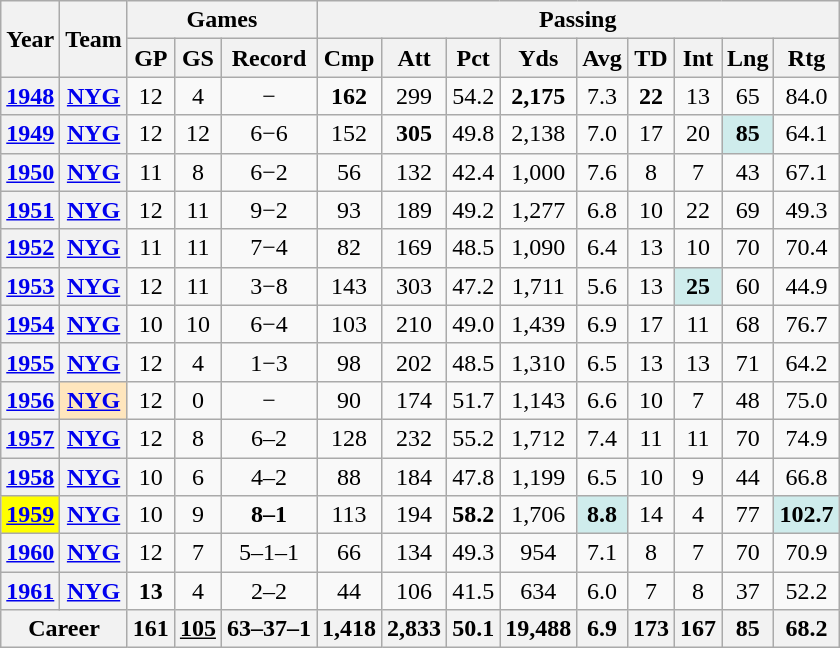<table class="wikitable" style="text-align:center">
<tr>
<th rowspan="2">Year</th>
<th rowspan="2">Team</th>
<th colspan="3">Games</th>
<th colspan="9">Passing</th>
</tr>
<tr>
<th>GP</th>
<th>GS</th>
<th>Record</th>
<th>Cmp</th>
<th>Att</th>
<th>Pct</th>
<th>Yds</th>
<th>Avg</th>
<th>TD</th>
<th>Int</th>
<th>Lng</th>
<th>Rtg</th>
</tr>
<tr>
<th><a href='#'>1948</a></th>
<th><a href='#'>NYG</a></th>
<td>12</td>
<td>4</td>
<td>−</td>
<td><strong>162</strong></td>
<td>299</td>
<td>54.2</td>
<td><strong>2,175</strong></td>
<td>7.3</td>
<td><strong>22</strong></td>
<td>13</td>
<td>65</td>
<td>84.0</td>
</tr>
<tr>
<th><a href='#'>1949</a></th>
<th><a href='#'>NYG</a></th>
<td>12</td>
<td>12</td>
<td>6−6</td>
<td>152</td>
<td><strong>305</strong></td>
<td>49.8</td>
<td>2,138</td>
<td>7.0</td>
<td>17</td>
<td>20</td>
<td style="background:#cfecec;"><strong>85</strong></td>
<td>64.1</td>
</tr>
<tr>
<th><a href='#'>1950</a></th>
<th><a href='#'>NYG</a></th>
<td>11</td>
<td>8</td>
<td>6−2</td>
<td>56</td>
<td>132</td>
<td>42.4</td>
<td>1,000</td>
<td>7.6</td>
<td>8</td>
<td>7</td>
<td>43</td>
<td>67.1</td>
</tr>
<tr>
<th><a href='#'>1951</a></th>
<th><a href='#'>NYG</a></th>
<td>12</td>
<td>11</td>
<td>9−2</td>
<td>93</td>
<td>189</td>
<td>49.2</td>
<td>1,277</td>
<td>6.8</td>
<td>10</td>
<td>22</td>
<td>69</td>
<td>49.3</td>
</tr>
<tr>
<th><a href='#'>1952</a></th>
<th><a href='#'>NYG</a></th>
<td>11</td>
<td>11</td>
<td>7−4</td>
<td>82</td>
<td>169</td>
<td>48.5</td>
<td>1,090</td>
<td>6.4</td>
<td>13</td>
<td>10</td>
<td>70</td>
<td>70.4</td>
</tr>
<tr>
<th><a href='#'>1953</a></th>
<th><a href='#'>NYG</a></th>
<td>12</td>
<td>11</td>
<td>3−8</td>
<td>143</td>
<td>303</td>
<td>47.2</td>
<td>1,711</td>
<td>5.6</td>
<td>13</td>
<td style="background:#cfecec;"><strong>25</strong></td>
<td>60</td>
<td>44.9</td>
</tr>
<tr>
<th><a href='#'>1954</a></th>
<th><a href='#'>NYG</a></th>
<td>10</td>
<td>10</td>
<td>6−4</td>
<td>103</td>
<td>210</td>
<td>49.0</td>
<td>1,439</td>
<td>6.9</td>
<td>17</td>
<td>11</td>
<td>68</td>
<td>76.7</td>
</tr>
<tr>
<th><a href='#'>1955</a></th>
<th><a href='#'>NYG</a></th>
<td>12</td>
<td>4</td>
<td>1−3</td>
<td>98</td>
<td>202</td>
<td>48.5</td>
<td>1,310</td>
<td>6.5</td>
<td>13</td>
<td>13</td>
<td>71</td>
<td>64.2</td>
</tr>
<tr>
<th><a href='#'>1956</a></th>
<th style="background:#ffe6bd;"><a href='#'>NYG</a></th>
<td>12</td>
<td>0</td>
<td>−</td>
<td>90</td>
<td>174</td>
<td>51.7</td>
<td>1,143</td>
<td>6.6</td>
<td>10</td>
<td>7</td>
<td>48</td>
<td>75.0</td>
</tr>
<tr>
<th><a href='#'>1957</a></th>
<th><a href='#'>NYG</a></th>
<td>12</td>
<td>8</td>
<td>6–2</td>
<td>128</td>
<td>232</td>
<td>55.2</td>
<td>1,712</td>
<td>7.4</td>
<td>11</td>
<td>11</td>
<td>70</td>
<td>74.9</td>
</tr>
<tr>
<th><a href='#'>1958</a></th>
<th><a href='#'>NYG</a></th>
<td>10</td>
<td>6</td>
<td>4–2</td>
<td>88</td>
<td>184</td>
<td>47.8</td>
<td>1,199</td>
<td>6.5</td>
<td>10</td>
<td>9</td>
<td>44</td>
<td>66.8</td>
</tr>
<tr>
<th style="background:#ffff00;"><a href='#'>1959</a></th>
<th><a href='#'>NYG</a></th>
<td>10</td>
<td>9</td>
<td><strong>8–1</strong></td>
<td>113</td>
<td>194</td>
<td><strong>58.2</strong></td>
<td>1,706</td>
<td style="background:#cfecec;"><strong>8.8</strong></td>
<td>14</td>
<td>4</td>
<td>77</td>
<td style="background:#cfecec;"><strong>102.7</strong></td>
</tr>
<tr>
<th><a href='#'>1960</a></th>
<th><a href='#'>NYG</a></th>
<td>12</td>
<td>7</td>
<td>5–1–1</td>
<td>66</td>
<td>134</td>
<td>49.3</td>
<td>954</td>
<td>7.1</td>
<td>8</td>
<td>7</td>
<td>70</td>
<td>70.9</td>
</tr>
<tr>
<th><a href='#'>1961</a></th>
<th><a href='#'>NYG</a></th>
<td><strong>13</strong></td>
<td>4</td>
<td>2–2</td>
<td>44</td>
<td>106</td>
<td>41.5</td>
<td>634</td>
<td>6.0</td>
<td>7</td>
<td>8</td>
<td>37</td>
<td>52.2</td>
</tr>
<tr>
<th colspan="2">Career</th>
<th>161</th>
<th><u>105</u></th>
<th>63–37–1</th>
<th>1,418</th>
<th>2,833</th>
<th>50.1</th>
<th>19,488</th>
<th>6.9</th>
<th>173</th>
<th>167</th>
<th>85</th>
<th>68.2</th>
</tr>
</table>
